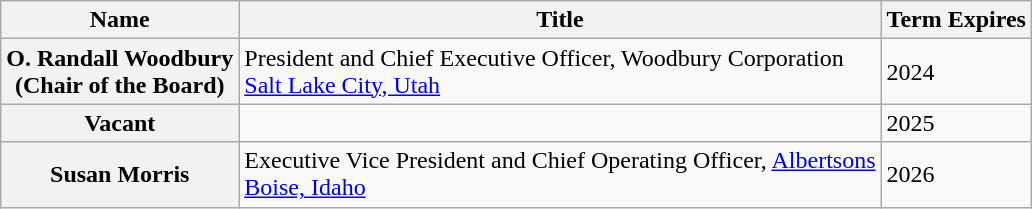<table class="wikitable sortable">
<tr>
<th>Name</th>
<th>Title</th>
<th>Term Expires</th>
</tr>
<tr>
<th>O. Randall Woodbury<br>(Chair of the Board)</th>
<td>President and Chief Executive Officer, Woodbury Corporation<br><a href='#'>Salt Lake City, Utah</a></td>
<td>2024</td>
</tr>
<tr>
<th>Vacant</th>
<td></td>
<td>2025</td>
</tr>
<tr>
<th>Susan Morris</th>
<td>Executive Vice President and Chief Operating Officer, <a href='#'>Albertsons</a><br><a href='#'>Boise, Idaho</a></td>
<td>2026</td>
</tr>
</table>
